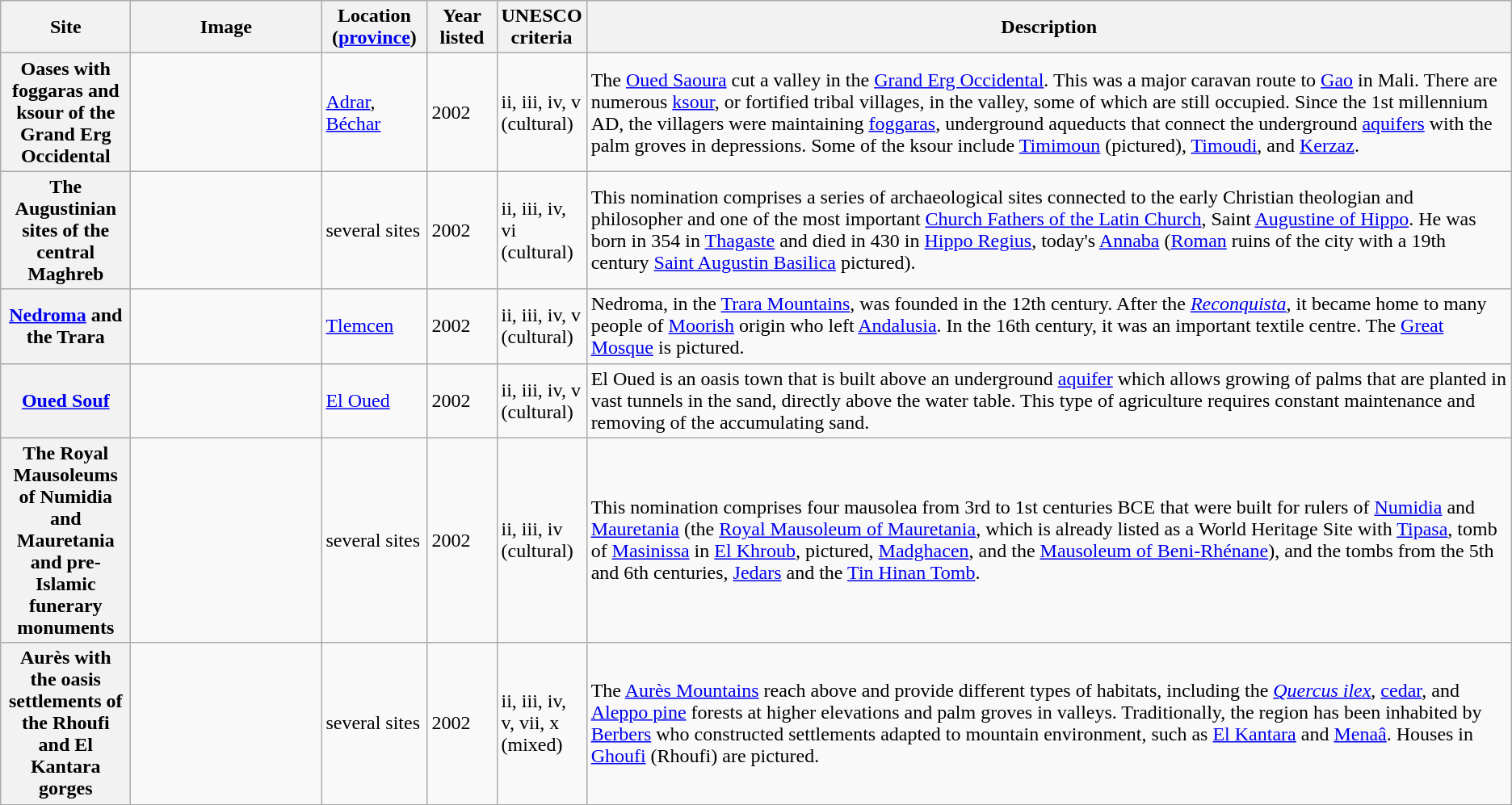<table class="wikitable sortable plainrowheaders">
<tr>
<th style="width:100px;" scope="col">Site</th>
<th class="unsortable" style="width:150px;" scope="col">Image</th>
<th style="width:80px;" scope="col">Location (<a href='#'>province</a>)</th>
<th style="width:50px;" scope="col">Year listed</th>
<th style="width:60px;" scope="col">UNESCO criteria</th>
<th scope="col" class="unsortable">Description</th>
</tr>
<tr>
<th scope="row">Oases with foggaras and ksour of the Grand Erg Occidental</th>
<td></td>
<td><a href='#'>Adrar</a>, <a href='#'>Béchar</a></td>
<td>2002</td>
<td>ii, iii, iv, v (cultural)</td>
<td>The <a href='#'>Oued Saoura</a> cut a valley in the <a href='#'>Grand Erg Occidental</a>. This was a major caravan route to <a href='#'>Gao</a> in Mali. There are numerous <a href='#'>ksour</a>, or fortified tribal villages, in the valley, some of which are still occupied. Since the 1st millennium AD, the villagers were maintaining <a href='#'>foggaras</a>, underground aqueducts that connect the underground <a href='#'>aquifers</a> with the palm groves in depressions. Some of the ksour include <a href='#'>Timimoun</a> (pictured), <a href='#'>Timoudi</a>, and <a href='#'>Kerzaz</a>.</td>
</tr>
<tr>
<th scope="row">The Augustinian sites of the central Maghreb</th>
<td></td>
<td>several sites</td>
<td>2002</td>
<td>ii, iii, iv, vi (cultural)</td>
<td>This nomination comprises a series of archaeological sites connected to the early Christian theologian and philosopher and one of the most important <a href='#'>Church Fathers of the Latin Church</a>, Saint <a href='#'>Augustine of Hippo</a>. He was born in 354 in <a href='#'>Thagaste</a> and died in 430 in <a href='#'>Hippo Regius</a>, today's <a href='#'>Annaba</a> (<a href='#'>Roman</a> ruins of the city with a 19th century <a href='#'>Saint Augustin Basilica</a> pictured).</td>
</tr>
<tr>
<th scope="row"><a href='#'>Nedroma</a> and the Trara</th>
<td></td>
<td><a href='#'>Tlemcen</a></td>
<td>2002</td>
<td>ii, iii, iv, v (cultural)</td>
<td>Nedroma, in the <a href='#'>Trara Mountains</a>, was founded in the 12th century. After the <em><a href='#'>Reconquista</a></em>, it became home to many people of <a href='#'>Moorish</a> origin who left <a href='#'>Andalusia</a>. In the 16th century, it was an important textile centre. The <a href='#'>Great Mosque</a> is pictured.</td>
</tr>
<tr>
<th scope="row"><a href='#'>Oued Souf</a></th>
<td></td>
<td><a href='#'>El Oued</a></td>
<td>2002</td>
<td>ii, iii, iv, v (cultural)</td>
<td>El Oued is an oasis town that is built above an underground <a href='#'>aquifer</a> which allows growing of palms that are planted in vast tunnels in the sand, directly above the water table. This type of agriculture requires constant maintenance and removing of the accumulating sand.</td>
</tr>
<tr>
<th scope="row">The Royal Mausoleums of Numidia and Mauretania and pre-Islamic funerary monuments</th>
<td></td>
<td>several sites</td>
<td>2002</td>
<td>ii, iii, iv (cultural)</td>
<td>This nomination comprises four mausolea from 3rd to 1st centuries BCE that were built for rulers of <a href='#'>Numidia</a> and <a href='#'>Mauretania</a> (the <a href='#'>Royal Mausoleum of Mauretania</a>, which is already listed as a World Heritage Site with <a href='#'>Tipasa</a>, tomb of <a href='#'>Masinissa</a> in <a href='#'>El Khroub</a>, pictured, <a href='#'>Madghacen</a>, and the <a href='#'>Mausoleum of Beni-Rhénane</a>), and the tombs from the 5th and 6th centuries, <a href='#'>Jedars</a> and the <a href='#'>Tin Hinan Tomb</a>.</td>
</tr>
<tr>
<th scope="row">Aurès with the oasis settlements of the Rhoufi and El Kantara gorges</th>
<td></td>
<td>several sites</td>
<td>2002</td>
<td>ii, iii, iv, v, vii, x (mixed)</td>
<td>The <a href='#'>Aurès Mountains</a> reach above  and provide different types of habitats, including the <em><a href='#'>Quercus ilex</a></em>, <a href='#'>cedar</a>, and <a href='#'>Aleppo pine</a> forests at higher elevations and palm groves in valleys. Traditionally, the region has been inhabited by <a href='#'>Berbers</a> who constructed settlements adapted to mountain environment, such as <a href='#'>El Kantara</a> and <a href='#'>Menaâ</a>. Houses in <a href='#'>Ghoufi</a> (Rhoufi) are pictured.</td>
</tr>
</table>
